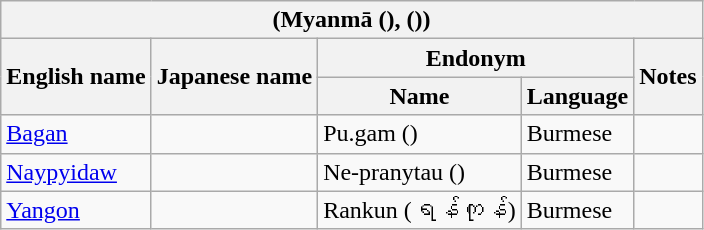<table class="wikitable sortable">
<tr>
<th colspan="5"> (Myanmā (), ())</th>
</tr>
<tr>
<th rowspan="2">English name</th>
<th rowspan="2">Japanese name</th>
<th colspan="2">Endonym</th>
<th rowspan="2">Notes</th>
</tr>
<tr>
<th>Name</th>
<th>Language</th>
</tr>
<tr>
<td><a href='#'>Bagan</a></td>
<td></td>
<td>Pu.gam ()</td>
<td>Burmese</td>
<td></td>
</tr>
<tr>
<td><a href='#'>Naypyidaw</a></td>
<td></td>
<td>Ne-pranytau ()</td>
<td>Burmese</td>
<td></td>
</tr>
<tr>
<td><a href='#'>Yangon</a></td>
<td></td>
<td>Rankun (ရန်ကုန်)</td>
<td>Burmese</td>
<td></td>
</tr>
</table>
